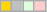<table class="wikitable">
<tr>
<td bgcolor=gold></td>
<td bgcolor=silver></td>
<td bgcolor="#DDFFDD"></td>
<td bgcolor="#FFCCCC"></td>
</tr>
</table>
